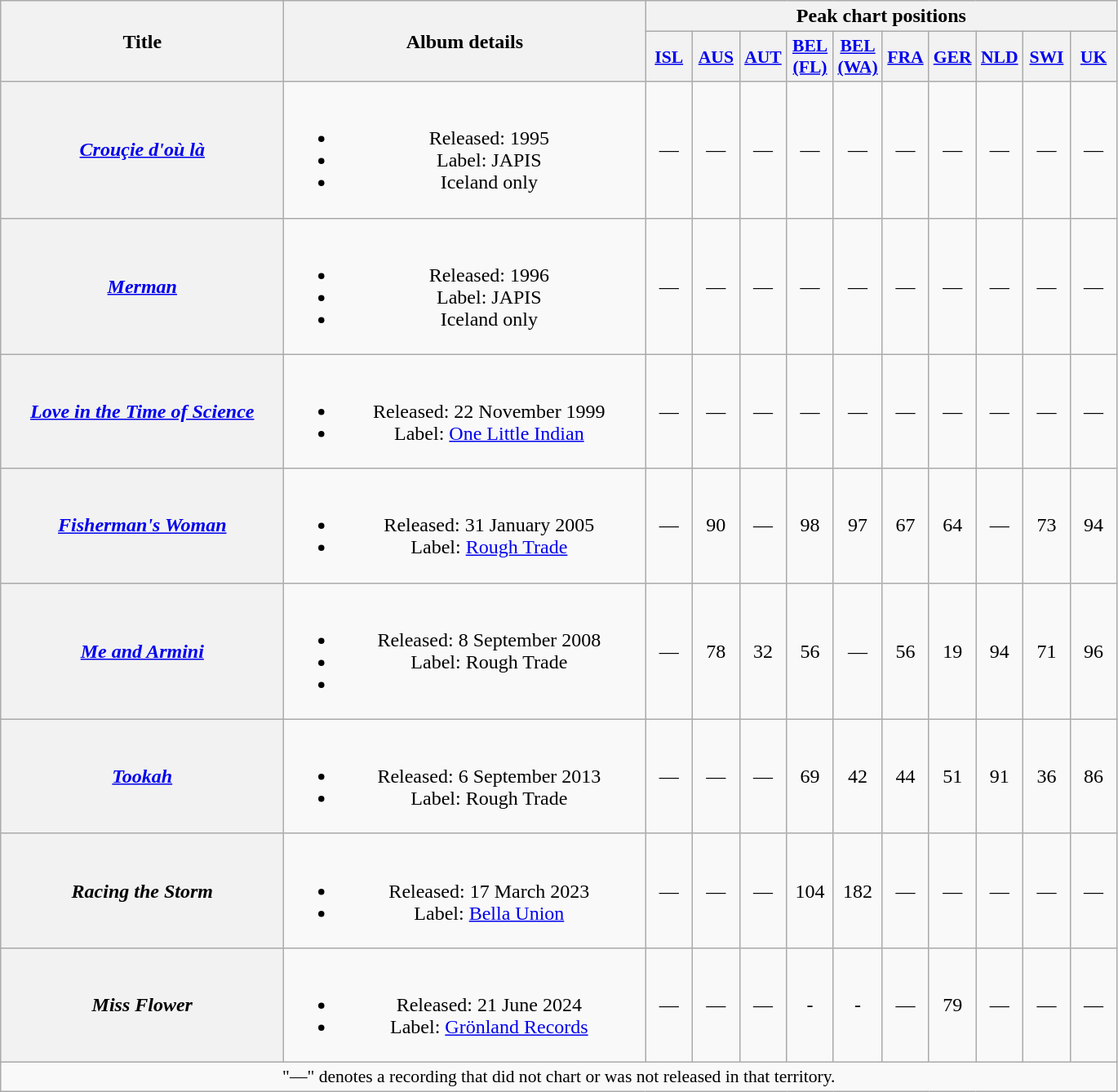<table class="wikitable plainrowheaders" style="text-align:center;" border="1">
<tr>
<th scope="col" rowspan="2" style="width:14em;">Title</th>
<th scope="col" rowspan="2" style="width:18em;">Album details</th>
<th scope="col" colspan="10">Peak chart positions</th>
</tr>
<tr>
<th scope="col" style="width:2.2em;font-size:90%;"><a href='#'>ISL</a></th>
<th scope="col" style="width:2.2em;font-size:90%;"><a href='#'>AUS</a><br></th>
<th scope="col" style="width:2.2em;font-size:90%;"><a href='#'>AUT</a><br></th>
<th scope="col" style="width:2.2em;font-size:90%;"><a href='#'>BEL<br>(FL)</a><br></th>
<th scope="col" style="width:2.2em;font-size:90%;"><a href='#'>BEL<br>(WA)</a><br></th>
<th scope="col" style="width:2.2em;font-size:90%;"><a href='#'>FRA</a><br></th>
<th scope="col" style="width:2.2em;font-size:90%;"><a href='#'>GER</a><br></th>
<th scope="col" style="width:2.2em;font-size:90%;"><a href='#'>NLD</a><br></th>
<th scope="col" style="width:2.2em;font-size:90%;"><a href='#'>SWI</a><br></th>
<th scope="col" style="width:2.2em;font-size:90%;"><a href='#'>UK</a><br></th>
</tr>
<tr>
<th scope="row"><em><a href='#'>Crouçie d'où là</a></em></th>
<td><br><ul><li>Released: 1995</li><li>Label: JAPIS</li><li>Iceland only</li></ul></td>
<td>—</td>
<td>—</td>
<td>—</td>
<td>—</td>
<td>—</td>
<td>—</td>
<td>—</td>
<td>—</td>
<td>—</td>
<td>—</td>
</tr>
<tr>
<th scope="row"><em><a href='#'>Merman</a></em></th>
<td><br><ul><li>Released: 1996</li><li>Label: JAPIS</li><li>Iceland only</li></ul></td>
<td>—</td>
<td>—</td>
<td>—</td>
<td>—</td>
<td>—</td>
<td>—</td>
<td>—</td>
<td>—</td>
<td>—</td>
<td>—</td>
</tr>
<tr>
<th scope="row"><em><a href='#'>Love in the Time of Science</a></em></th>
<td><br><ul><li>Released: 22 November 1999</li><li>Label: <a href='#'>One Little Indian</a></li></ul></td>
<td>—</td>
<td>—</td>
<td>—</td>
<td>—</td>
<td>—</td>
<td>—</td>
<td>—</td>
<td>—</td>
<td>—</td>
<td>—</td>
</tr>
<tr>
<th scope="row"><em><a href='#'>Fisherman's Woman</a></em></th>
<td><br><ul><li>Released: 31 January 2005</li><li>Label: <a href='#'>Rough Trade</a></li></ul></td>
<td>—</td>
<td>90</td>
<td>—</td>
<td>98</td>
<td>97</td>
<td>67</td>
<td>64</td>
<td>—</td>
<td>73</td>
<td>94</td>
</tr>
<tr>
<th scope="row"><em><a href='#'>Me and Armini</a></em></th>
<td><br><ul><li>Released: 8 September 2008</li><li>Label: Rough Trade</li><li></li></ul></td>
<td>—</td>
<td>78</td>
<td>32</td>
<td>56</td>
<td>—</td>
<td>56</td>
<td>19</td>
<td>94</td>
<td>71</td>
<td>96</td>
</tr>
<tr>
<th scope="row"><em><a href='#'>Tookah</a></em></th>
<td><br><ul><li>Released: 6 September 2013</li><li>Label: Rough Trade</li></ul></td>
<td>—</td>
<td>—</td>
<td>—</td>
<td>69</td>
<td>42</td>
<td>44</td>
<td>51</td>
<td>91</td>
<td>36</td>
<td>86</td>
</tr>
<tr>
<th scope="row"><em>Racing the Storm</em><br></th>
<td><br><ul><li>Released: 17 March 2023</li><li>Label: <a href='#'>Bella Union</a></li></ul></td>
<td>—</td>
<td>—</td>
<td>—</td>
<td>104</td>
<td>182</td>
<td>—</td>
<td>—</td>
<td>—</td>
<td>—</td>
<td>—</td>
</tr>
<tr>
<th scope="row"><em>Miss Flower</em></th>
<td><br><ul><li>Released: 21 June 2024</li><li>Label: <a href='#'>Grönland Records</a></li></ul></td>
<td>—</td>
<td>—</td>
<td>—</td>
<td>-</td>
<td>-</td>
<td>—</td>
<td>79</td>
<td>—</td>
<td>—</td>
<td>—</td>
</tr>
<tr>
<td colspan="12" style="font-size:90%">"—" denotes a recording that did not chart or was not released in that territory.</td>
</tr>
</table>
